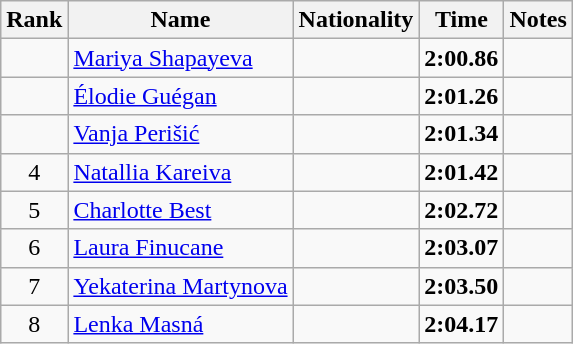<table class="wikitable sortable" style="text-align:center">
<tr>
<th>Rank</th>
<th>Name</th>
<th>Nationality</th>
<th>Time</th>
<th>Notes</th>
</tr>
<tr>
<td></td>
<td align=left><a href='#'>Mariya Shapayeva</a></td>
<td align=left></td>
<td><strong>2:00.86</strong></td>
<td></td>
</tr>
<tr>
<td></td>
<td align=left><a href='#'>Élodie Guégan</a></td>
<td align=left></td>
<td><strong>2:01.26</strong></td>
<td></td>
</tr>
<tr>
<td></td>
<td align=left><a href='#'>Vanja Perišić</a></td>
<td align=left></td>
<td><strong>2:01.34</strong></td>
<td></td>
</tr>
<tr>
<td>4</td>
<td align=left><a href='#'>Natallia Kareiva</a></td>
<td align=left></td>
<td><strong>2:01.42</strong></td>
<td></td>
</tr>
<tr>
<td>5</td>
<td align=left><a href='#'>Charlotte Best</a></td>
<td align=left></td>
<td><strong>2:02.72</strong></td>
<td></td>
</tr>
<tr>
<td>6</td>
<td align=left><a href='#'>Laura Finucane</a></td>
<td align=left></td>
<td><strong>2:03.07</strong></td>
<td></td>
</tr>
<tr>
<td>7</td>
<td align=left><a href='#'>Yekaterina Martynova</a></td>
<td align=left></td>
<td><strong>2:03.50</strong></td>
<td></td>
</tr>
<tr>
<td>8</td>
<td align=left><a href='#'>Lenka Masná</a></td>
<td align=left></td>
<td><strong>2:04.17</strong></td>
<td></td>
</tr>
</table>
